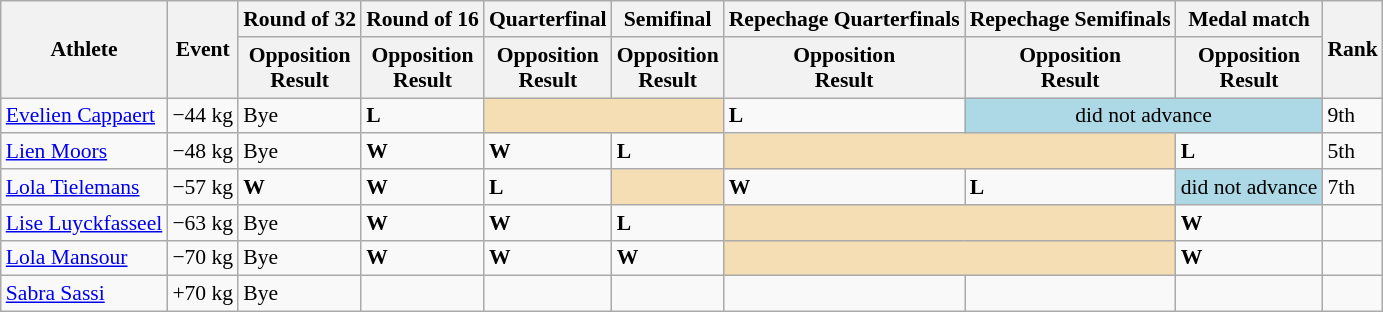<table class="wikitable" style="font-size:90%">
<tr>
<th rowspan="2">Athlete</th>
<th rowspan="2">Event</th>
<th>Round of 32</th>
<th>Round of 16</th>
<th>Quarterfinal</th>
<th>Semifinal</th>
<th>Repechage Quarterfinals</th>
<th>Repechage Semifinals</th>
<th>Medal match</th>
<th rowspan="2">Rank</th>
</tr>
<tr>
<th>Opposition<br>Result</th>
<th>Opposition<br>Result</th>
<th>Opposition<br>Result</th>
<th>Opposition<br>Result</th>
<th>Opposition<br>Result</th>
<th>Opposition<br>Result</th>
<th>Opposition<br>Result</th>
</tr>
<tr>
<td><a href='#'>Evelien Cappaert</a></td>
<td>−44 kg</td>
<td>Bye</td>
<td><strong>L</strong> </td>
<td colspan="2" bgcolor="wheat"></td>
<td><strong>L</strong> </td>
<td colspan="2" bgcolor="lightblue" align="center">did not advance</td>
<td>9th</td>
</tr>
<tr>
<td><a href='#'>Lien Moors</a></td>
<td>−48 kg</td>
<td>Bye</td>
<td><strong>W</strong> </td>
<td><strong>W</strong> </td>
<td><strong>L</strong> </td>
<td colspan="2" bgcolor="wheat"></td>
<td><strong>L</strong> </td>
<td>5th</td>
</tr>
<tr>
<td><a href='#'>Lola Tielemans</a></td>
<td>−57 kg</td>
<td><strong>W</strong> </td>
<td><strong>W</strong> </td>
<td><strong>L</strong> </td>
<td bgcolor="wheat"></td>
<td><strong>W</strong> </td>
<td><strong>L</strong> </td>
<td bgcolor="lightblue" align="center">did not advance</td>
<td>7th</td>
</tr>
<tr>
<td><a href='#'>Lise Luyckfasseel</a></td>
<td>−63 kg</td>
<td>Bye</td>
<td><strong>W</strong> </td>
<td><strong>W</strong> </td>
<td><strong>L</strong> </td>
<td colspan="2" bgcolor="wheat"></td>
<td><strong>W</strong> </td>
<td></td>
</tr>
<tr>
<td><a href='#'>Lola Mansour</a></td>
<td>−70 kg</td>
<td>Bye</td>
<td><strong>W</strong> </td>
<td><strong>W</strong> </td>
<td><strong>W</strong> </td>
<td colspan="2" bgcolor="wheat"></td>
<td><strong>W</strong> </td>
<td></td>
</tr>
<tr>
<td><a href='#'>Sabra Sassi</a></td>
<td>+70 kg</td>
<td>Bye</td>
<td></td>
<td></td>
<td></td>
<td></td>
<td></td>
<td></td>
<td></td>
</tr>
</table>
